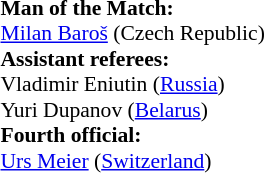<table style="width:100%; font-size:90%;">
<tr>
<td><br><strong>Man of the Match:</strong>
<br><a href='#'>Milan Baroš</a> (Czech Republic)<br><strong>Assistant referees:</strong>
<br>Vladimir Eniutin (<a href='#'>Russia</a>)
<br>Yuri Dupanov (<a href='#'>Belarus</a>)
<br><strong>Fourth official:</strong>
<br><a href='#'>Urs Meier</a> (<a href='#'>Switzerland</a>)</td>
</tr>
</table>
